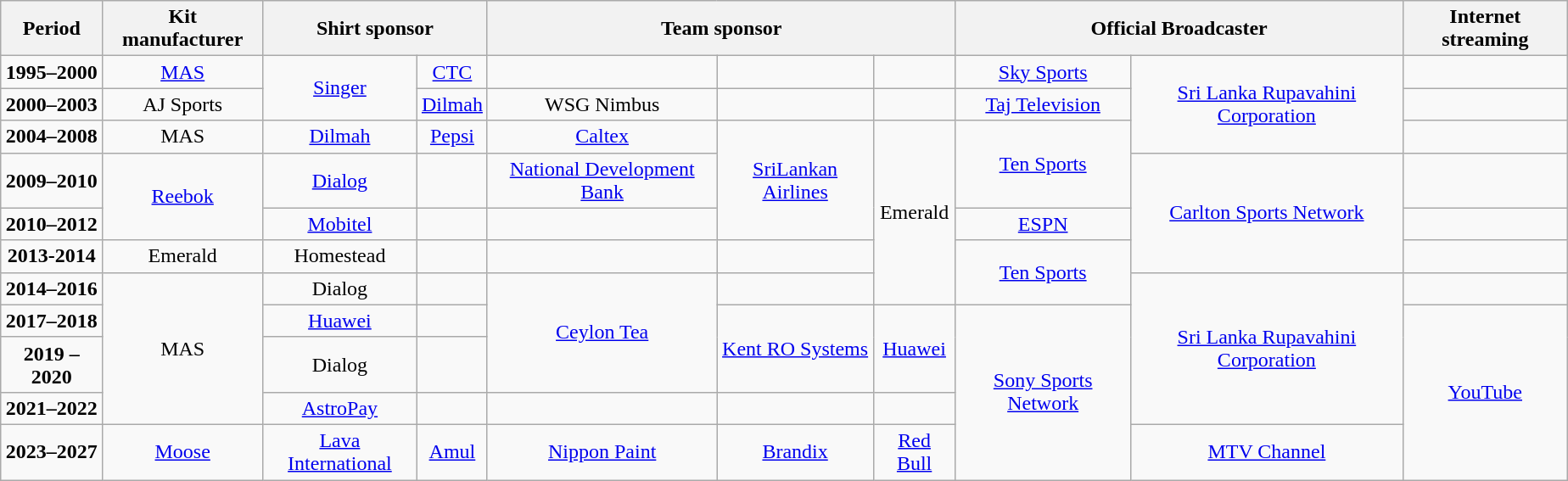<table class="wikitable" style="text-align:center;margin-left:1em;">
<tr>
<th>Period</th>
<th>Kit manufacturer</th>
<th colspan="2">Shirt sponsor</th>
<th colspan="3">Team sponsor</th>
<th colspan="2">Official Broadcaster</th>
<th>Internet streaming</th>
</tr>
<tr>
<td><strong>1995–2000</strong></td>
<td><a href='#'>MAS</a></td>
<td rowspan=2><a href='#'>Singer</a></td>
<td><a href='#'>CTC</a></td>
<td></td>
<td></td>
<td></td>
<td><a href='#'>Sky Sports</a></td>
<td rowspan="3"><a href='#'>Sri Lanka Rupavahini Corporation</a></td>
<td></td>
</tr>
<tr>
<td><strong>2000–2003</strong></td>
<td>AJ Sports</td>
<td><a href='#'>Dilmah</a></td>
<td>WSG Nimbus</td>
<td></td>
<td></td>
<td><a href='#'>Taj Television</a></td>
<td></td>
</tr>
<tr>
<td><strong>2004–2008</strong></td>
<td>MAS</td>
<td><a href='#'>Dilmah</a></td>
<td><a href='#'>Pepsi</a></td>
<td><a href='#'>Caltex</a></td>
<td rowspan="3"><a href='#'>SriLankan Airlines</a></td>
<td rowspan="5">Emerald</td>
<td rowspan="2"><a href='#'>Ten Sports</a></td>
<td></td>
</tr>
<tr>
<td><strong>2009–2010</strong></td>
<td rowspan="2"><a href='#'>Reebok</a></td>
<td><a href='#'>Dialog</a></td>
<td></td>
<td><a href='#'>National Development Bank</a></td>
<td rowspan="3"><a href='#'>Carlton Sports Network</a></td>
<td></td>
</tr>
<tr>
<td><strong>2010–2012</strong></td>
<td><a href='#'>Mobitel</a></td>
<td></td>
<td></td>
<td><a href='#'>ESPN</a></td>
<td></td>
</tr>
<tr>
<td><strong>2013-2014</strong></td>
<td>Emerald</td>
<td>Homestead</td>
<td></td>
<td></td>
<td></td>
<td rowspan="2"><a href='#'>Ten Sports</a></td>
<td></td>
</tr>
<tr>
<td><strong>2014–2016</strong></td>
<td rowspan="4">MAS</td>
<td>Dialog</td>
<td></td>
<td rowspan="3"><a href='#'>Ceylon Tea</a></td>
<td></td>
<td rowspan="4"><a href='#'>Sri Lanka Rupavahini Corporation</a></td>
<td></td>
</tr>
<tr>
<td><strong>2017–2018</strong></td>
<td><a href='#'>Huawei</a></td>
<td></td>
<td rowspan="2"><a href='#'>Kent RO Systems</a></td>
<td rowspan="2"><a href='#'>Huawei</a></td>
<td rowspan="4"><a href='#'>Sony Sports Network</a></td>
<td rowspan="4"><a href='#'>YouTube</a></td>
</tr>
<tr>
<td><strong>2019 –2020</strong></td>
<td>Dialog</td>
<td></td>
</tr>
<tr>
<td><strong>2021–2022</strong></td>
<td><a href='#'>AstroPay</a></td>
<td></td>
<td></td>
<td></td>
<td></td>
</tr>
<tr>
<td><strong>2023–2027</strong></td>
<td><a href='#'>Moose</a></td>
<td><a href='#'>Lava International</a></td>
<td><a href='#'>Amul</a></td>
<td><a href='#'>Nippon Paint</a></td>
<td><a href='#'>Brandix</a></td>
<td><a href='#'>Red Bull</a></td>
<td><a href='#'>MTV Channel</a></td>
</tr>
</table>
